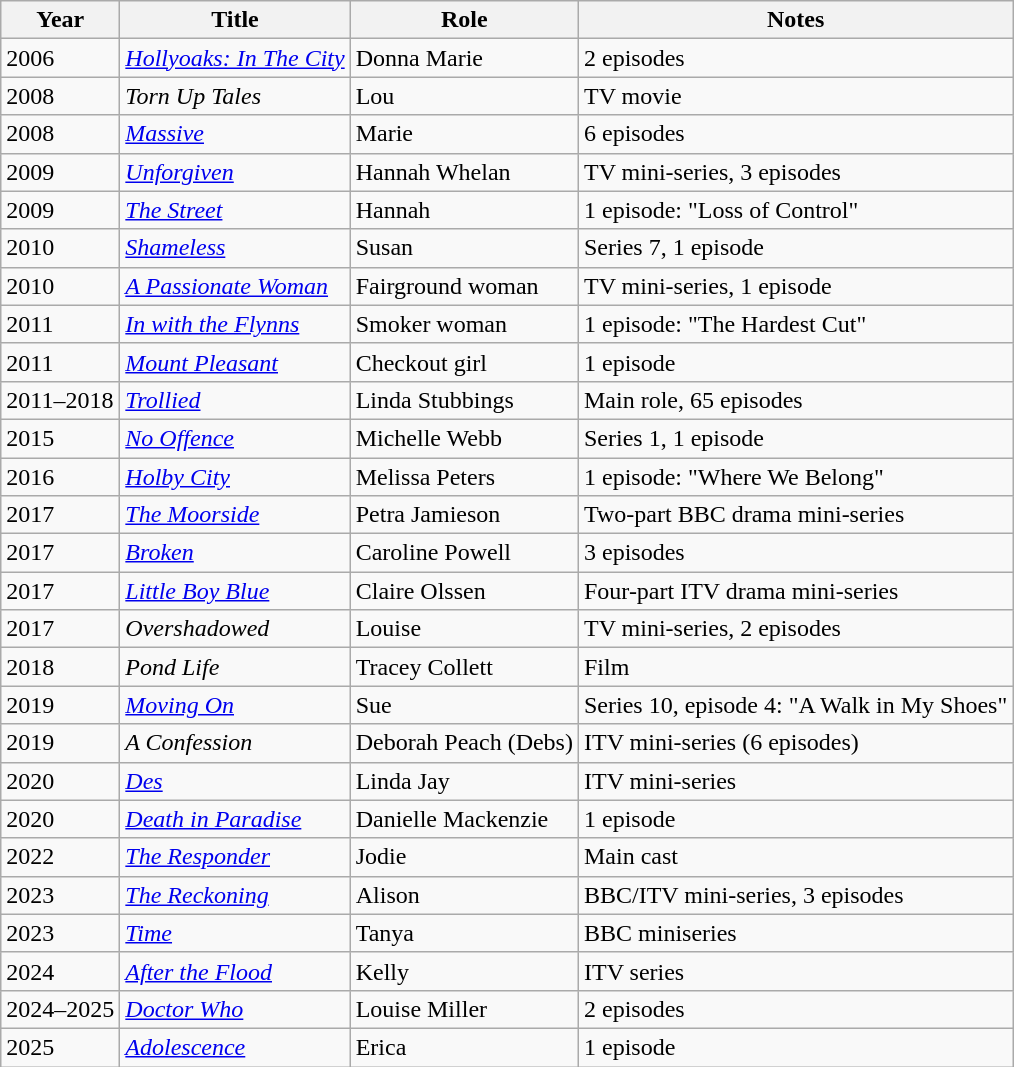<table class="wikitable sortable">
<tr>
<th>Year</th>
<th>Title</th>
<th>Role</th>
<th>Notes</th>
</tr>
<tr>
<td>2006</td>
<td><em><a href='#'>Hollyoaks: In The City</a></em></td>
<td>Donna Marie</td>
<td>2 episodes</td>
</tr>
<tr>
<td>2008</td>
<td><em>Torn Up Tales</em></td>
<td>Lou</td>
<td>TV movie</td>
</tr>
<tr>
<td>2008</td>
<td><em><a href='#'>Massive</a></em></td>
<td>Marie</td>
<td>6 episodes</td>
</tr>
<tr>
<td>2009</td>
<td><em><a href='#'>Unforgiven</a></em></td>
<td>Hannah Whelan</td>
<td>TV mini-series, 3 episodes</td>
</tr>
<tr>
<td>2009</td>
<td><em><a href='#'>The Street</a></em></td>
<td>Hannah</td>
<td>1 episode: "Loss of Control"</td>
</tr>
<tr>
<td>2010</td>
<td><em><a href='#'>Shameless</a></em></td>
<td>Susan</td>
<td>Series 7, 1 episode</td>
</tr>
<tr>
<td>2010</td>
<td><em><a href='#'>A Passionate Woman</a></em></td>
<td>Fairground woman</td>
<td>TV mini-series, 1 episode</td>
</tr>
<tr>
<td>2011</td>
<td><em><a href='#'>In with the Flynns</a></em></td>
<td>Smoker woman</td>
<td>1 episode: "The Hardest Cut"</td>
</tr>
<tr>
<td>2011</td>
<td><em><a href='#'>Mount Pleasant</a></em></td>
<td>Checkout girl</td>
<td>1 episode</td>
</tr>
<tr>
<td>2011–2018</td>
<td><em><a href='#'>Trollied</a></em></td>
<td>Linda Stubbings</td>
<td>Main role, 65 episodes</td>
</tr>
<tr>
<td>2015</td>
<td><em><a href='#'>No Offence</a></em></td>
<td>Michelle Webb</td>
<td>Series 1, 1 episode</td>
</tr>
<tr>
<td>2016</td>
<td><em><a href='#'>Holby City</a></em></td>
<td>Melissa Peters</td>
<td>1 episode: "Where We Belong"</td>
</tr>
<tr>
<td>2017</td>
<td><em><a href='#'>The Moorside</a></em></td>
<td>Petra Jamieson</td>
<td>Two-part BBC drama mini-series</td>
</tr>
<tr>
<td>2017</td>
<td><em><a href='#'>Broken</a></em></td>
<td>Caroline Powell</td>
<td>3 episodes</td>
</tr>
<tr>
<td>2017</td>
<td><em><a href='#'>Little Boy Blue</a></em></td>
<td>Claire Olssen</td>
<td>Four-part ITV drama mini-series</td>
</tr>
<tr>
<td>2017</td>
<td><em>Overshadowed</em></td>
<td>Louise</td>
<td>TV mini-series, 2 episodes</td>
</tr>
<tr>
<td>2018</td>
<td><em>Pond Life</em></td>
<td>Tracey Collett</td>
<td>Film</td>
</tr>
<tr>
<td>2019</td>
<td><em><a href='#'>Moving On</a></em></td>
<td>Sue</td>
<td>Series 10, episode 4: "A Walk in My Shoes"</td>
</tr>
<tr>
<td>2019</td>
<td><em>A Confession</em></td>
<td>Deborah Peach (Debs)</td>
<td>ITV mini-series (6 episodes)</td>
</tr>
<tr>
<td>2020</td>
<td><em><a href='#'>Des</a></em></td>
<td>Linda Jay</td>
<td>ITV mini-series</td>
</tr>
<tr>
<td>2020</td>
<td><em><a href='#'>Death in Paradise</a></em></td>
<td>Danielle Mackenzie</td>
<td>1 episode</td>
</tr>
<tr>
<td>2022</td>
<td><em><a href='#'>The Responder</a></em></td>
<td>Jodie</td>
<td>Main cast</td>
</tr>
<tr>
<td>2023</td>
<td><em><a href='#'>The Reckoning</a></em></td>
<td>Alison</td>
<td>BBC/ITV mini-series, 3 episodes</td>
</tr>
<tr>
<td>2023</td>
<td><em><a href='#'>Time</a></em></td>
<td>Tanya</td>
<td>BBC miniseries</td>
</tr>
<tr>
<td>2024</td>
<td><em><a href='#'>After the Flood</a></em></td>
<td>Kelly</td>
<td>ITV series</td>
</tr>
<tr>
<td>2024–2025</td>
<td><em><a href='#'>Doctor Who</a></em></td>
<td>Louise Miller</td>
<td>2 episodes</td>
</tr>
<tr>
<td>2025</td>
<td><em><a href='#'>Adolescence</a></em></td>
<td>Erica</td>
<td>1 episode</td>
</tr>
</table>
